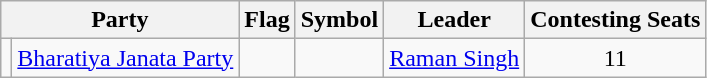<table class="wikitable" style="text-align:center">
<tr>
<th colspan="2">Party</th>
<th>Flag</th>
<th>Symbol</th>
<th>Leader</th>
<th>Contesting Seats</th>
</tr>
<tr>
<td></td>
<td><a href='#'>Bharatiya Janata Party</a></td>
<td></td>
<td></td>
<td><a href='#'>Raman Singh</a></td>
<td>11</td>
</tr>
</table>
